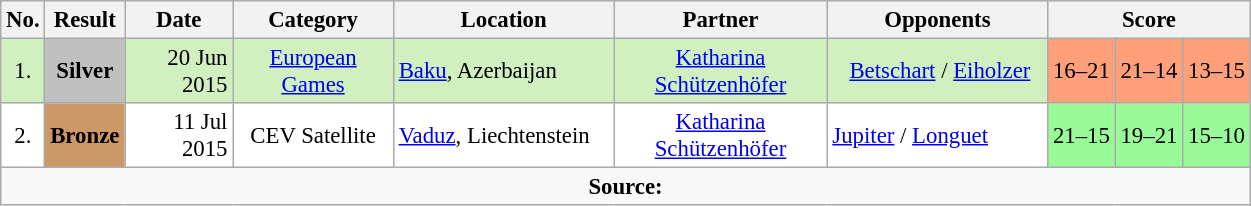<table class="sortable wikitable" style=font-size:95%>
<tr>
<th>No.</th>
<th>Result</th>
<th width="65">Date</th>
<th width="100">Category</th>
<th width="140">Location</th>
<th width="135">Partner</th>
<th width="140">Opponents</th>
<th colspan="3">Score</th>
</tr>
<tr bgcolor=#d0f0c0>
<td align=center>1.</td>
<td align=center style="background:silver;"><strong>Silver</strong></td>
<td align=right>20 Jun 2015</td>
<td align=center><a href='#'>European Games</a></td>
<td> <a href='#'>Baku</a>, Azerbaijan</td>
<td align=center><a href='#'>Katharina Schützenhöfer</a></td>
<td>   <a href='#'>Betschart</a> / <a href='#'>Eiholzer</a></td>
<td style="background:#ffa07a;">16–21</td>
<td style="background:#ffa07a;">21–14</td>
<td style="background:#ffa07a;">13–15</td>
</tr>
<tr bgcolor=#ffffff>
<td align=center>2.</td>
<td align=center style="background:#cc9966;"><strong>Bronze</strong></td>
<td align=right>11 Jul 2015</td>
<td align=center>CEV Satellite</td>
<td> <a href='#'>Vaduz</a>, Liechtenstein</td>
<td align=center><a href='#'>Katharina Schützenhöfer</a></td>
<td> <a href='#'>Jupiter</a> / <a href='#'>Longuet</a></td>
<td bgcolor=98FB98>21–15</td>
<td bgcolor=98FB98>19–21</td>
<td bgcolor=98FB98>15–10</td>
</tr>
<tr>
<td align=center colspan ="10"><strong>Source:</strong> </td>
</tr>
</table>
